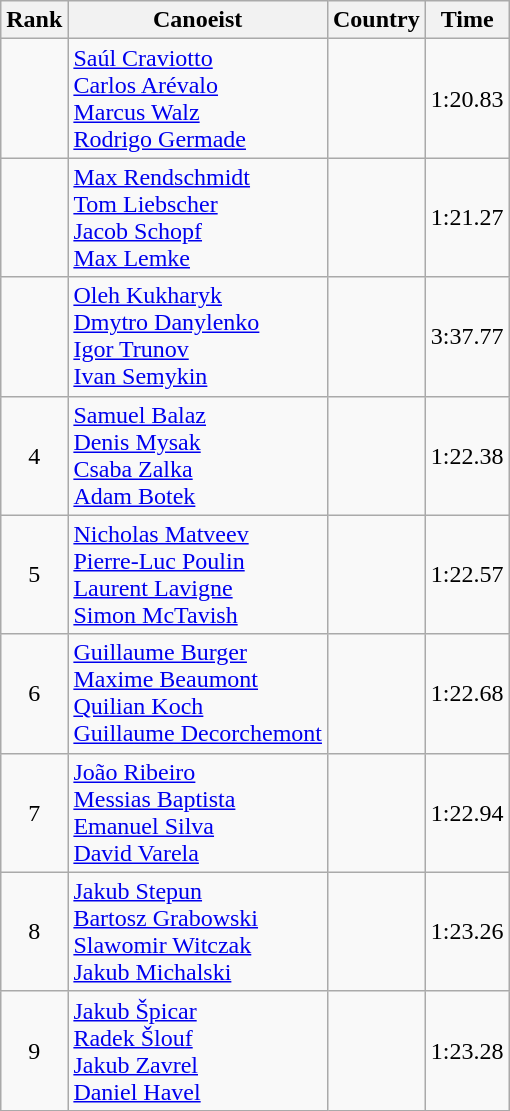<table class="wikitable" style="text-align:center">
<tr>
<th>Rank</th>
<th>Canoeist</th>
<th>Country</th>
<th>Time</th>
</tr>
<tr>
<td></td>
<td align="left"><a href='#'>Saúl Craviotto</a><br><a href='#'>Carlos Arévalo</a><br><a href='#'>Marcus Walz</a><br><a href='#'>Rodrigo Germade</a></td>
<td align="left"></td>
<td>1:20.83</td>
</tr>
<tr>
<td></td>
<td align="left"><a href='#'>Max Rendschmidt</a><br><a href='#'>Tom Liebscher</a><br><a href='#'>Jacob Schopf</a><br><a href='#'>Max Lemke</a></td>
<td align="left"></td>
<td>1:21.27</td>
</tr>
<tr>
<td></td>
<td align="left"><a href='#'>Oleh Kukharyk</a><br><a href='#'>Dmytro Danylenko</a><br><a href='#'>Igor Trunov</a><br><a href='#'>Ivan Semykin</a></td>
<td align="left"></td>
<td>3:37.77</td>
</tr>
<tr>
<td>4</td>
<td align="left"><a href='#'>Samuel Balaz</a><br><a href='#'>Denis Mysak</a><br><a href='#'>Csaba Zalka</a><br><a href='#'>Adam Botek</a></td>
<td align="left"></td>
<td>1:22.38</td>
</tr>
<tr>
<td>5</td>
<td align="left"><a href='#'>Nicholas Matveev</a><br><a href='#'>Pierre-Luc Poulin</a><br><a href='#'>Laurent Lavigne</a><br><a href='#'>Simon McTavish</a></td>
<td align="left"></td>
<td>1:22.57</td>
</tr>
<tr>
<td>6</td>
<td align="left"><a href='#'>Guillaume Burger</a><br><a href='#'>Maxime Beaumont</a><br><a href='#'>Quilian Koch</a><br><a href='#'>Guillaume Decorchemont</a></td>
<td align="left"></td>
<td>1:22.68</td>
</tr>
<tr>
<td>7</td>
<td align="left"><a href='#'>João Ribeiro</a><br><a href='#'>Messias Baptista</a><br><a href='#'>Emanuel Silva</a><br><a href='#'>David Varela</a></td>
<td align="left"></td>
<td>1:22.94</td>
</tr>
<tr>
<td>8</td>
<td align="left"><a href='#'>Jakub Stepun</a><br><a href='#'>Bartosz Grabowski</a><br><a href='#'>Slawomir Witczak</a><br><a href='#'>Jakub Michalski</a></td>
<td align="left"></td>
<td>1:23.26</td>
</tr>
<tr>
<td>9</td>
<td align="left"><a href='#'>Jakub Špicar</a><br><a href='#'>Radek Šlouf</a><br><a href='#'>Jakub Zavrel</a><br><a href='#'>Daniel Havel</a></td>
<td align="left"></td>
<td>1:23.28</td>
</tr>
</table>
